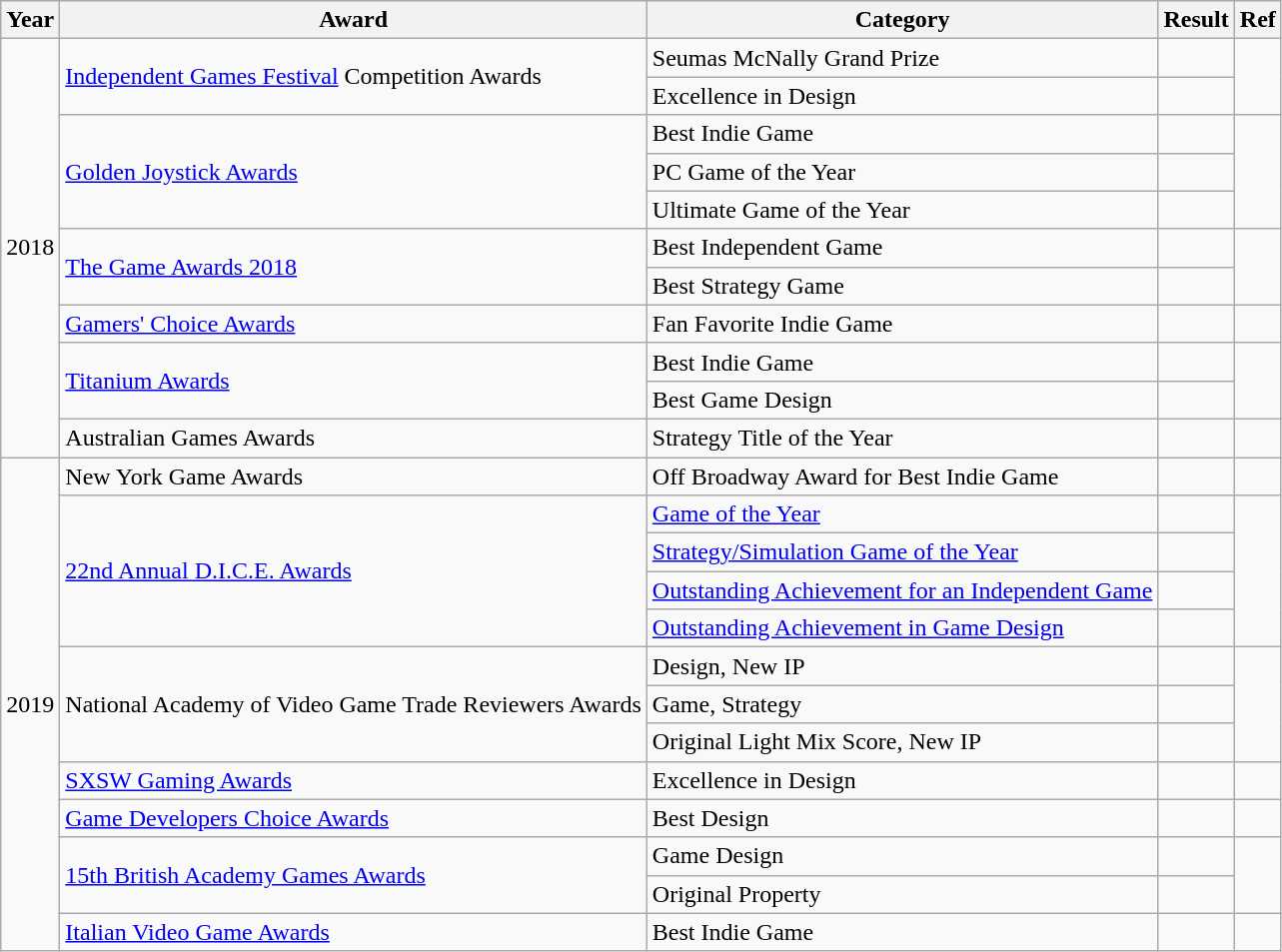<table class="wikitable sortable">
<tr>
<th>Year</th>
<th>Award</th>
<th>Category</th>
<th>Result</th>
<th>Ref</th>
</tr>
<tr>
<td style="text-align:center;" rowspan="11">2018</td>
<td rowspan="2"><a href='#'>Independent Games Festival</a> Competition Awards</td>
<td>Seumas McNally Grand Prize</td>
<td></td>
<td rowspan="2" style="text-align:center;"></td>
</tr>
<tr>
<td>Excellence in Design</td>
<td></td>
</tr>
<tr>
<td rowspan="3"><a href='#'>Golden Joystick Awards</a></td>
<td>Best Indie Game</td>
<td></td>
<td rowspan="3" style="text-align:center;"></td>
</tr>
<tr>
<td>PC Game of the Year</td>
<td></td>
</tr>
<tr>
<td>Ultimate Game of the Year</td>
<td></td>
</tr>
<tr>
<td rowspan="2"><a href='#'>The Game Awards 2018</a></td>
<td>Best Independent Game</td>
<td></td>
<td rowspan="2" style="text-align:center;"></td>
</tr>
<tr>
<td>Best Strategy Game</td>
<td></td>
</tr>
<tr>
<td><a href='#'>Gamers' Choice Awards</a></td>
<td>Fan Favorite Indie Game</td>
<td></td>
<td style="text-align:center;"></td>
</tr>
<tr>
<td rowspan="2"><a href='#'>Titanium Awards</a></td>
<td>Best Indie Game</td>
<td></td>
<td rowspan="2" style="text-align:center;"></td>
</tr>
<tr>
<td>Best Game Design</td>
<td></td>
</tr>
<tr>
<td>Australian Games Awards</td>
<td>Strategy Title of the Year</td>
<td></td>
<td style="text-align:center;"></td>
</tr>
<tr>
<td style="text-align:center;" rowspan="13">2019</td>
<td>New York Game Awards</td>
<td>Off Broadway Award for Best Indie Game</td>
<td></td>
<td style="text-align:center;"></td>
</tr>
<tr>
<td rowspan="4"><a href='#'>22nd Annual D.I.C.E. Awards</a></td>
<td><a href='#'>Game of the Year</a></td>
<td></td>
<td rowspan="4" style="text-align:center;"></td>
</tr>
<tr>
<td><a href='#'>Strategy/Simulation Game of the Year</a></td>
<td></td>
</tr>
<tr>
<td><a href='#'>Outstanding Achievement for an Independent Game</a></td>
<td></td>
</tr>
<tr>
<td><a href='#'>Outstanding Achievement in Game Design</a></td>
<td></td>
</tr>
<tr>
<td rowspan="3">National Academy of Video Game Trade Reviewers Awards</td>
<td>Design, New IP</td>
<td></td>
<td rowspan="3" style="text-align:center;"></td>
</tr>
<tr>
<td>Game, Strategy</td>
<td></td>
</tr>
<tr>
<td>Original Light Mix Score, New IP</td>
<td></td>
</tr>
<tr>
<td><a href='#'>SXSW Gaming Awards</a></td>
<td>Excellence in Design</td>
<td></td>
<td style="text-align:center;"></td>
</tr>
<tr>
<td><a href='#'>Game Developers Choice Awards</a></td>
<td>Best Design</td>
<td></td>
<td style="text-align:center;"></td>
</tr>
<tr>
<td rowspan="2"><a href='#'>15th British Academy Games Awards</a></td>
<td>Game Design</td>
<td></td>
<td rowspan="2" style="text-align:center;"></td>
</tr>
<tr>
<td>Original Property</td>
<td></td>
</tr>
<tr>
<td><a href='#'>Italian Video Game Awards</a></td>
<td>Best Indie Game</td>
<td></td>
<td style="text-align:center;"></td>
</tr>
</table>
